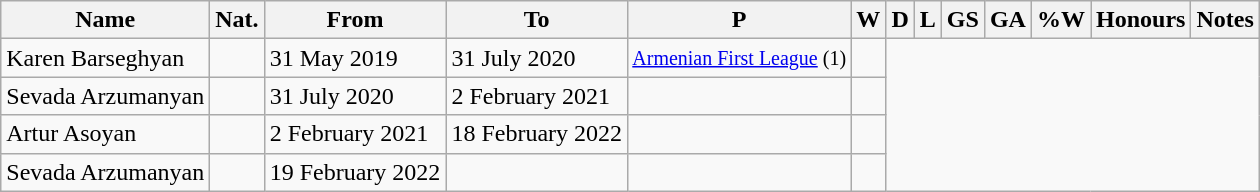<table class="wikitable sortable" style="text-align: center">
<tr>
<th>Name</th>
<th>Nat.</th>
<th class="unsortable">From</th>
<th class="unsortable">To</th>
<th abbr="TOTAL OF MATCHES PLAYED">P</th>
<th abbr="MATCHES WON">W</th>
<th abbr="MATCHES DRAWN">D</th>
<th abbr="MATCHES LOST">L</th>
<th abbr="GOALS SCORED">GS</th>
<th abbr="GOAL AGAINST">GA</th>
<th abbr="PERCENTAGE OF MATCHES WON">%W</th>
<th abbr="HONOURS">Honours</th>
<th abbr="NOTES">Notes</th>
</tr>
<tr>
<td align=left>Karen Barseghyan</td>
<td align=left></td>
<td align=left>31 May 2019</td>
<td align=left>31 July 2020<br></td>
<td style="text-align:left;font-size:smaller"><a href='#'>Armenian First League</a> (1)</td>
<td></td>
</tr>
<tr>
<td align=left>Sevada Arzumanyan</td>
<td align=left></td>
<td align=left>31 July 2020</td>
<td align=left>2 February 2021<br></td>
<td style="text-align:left;font-size:smaller"></td>
<td></td>
</tr>
<tr>
<td align=left>Artur Asoyan</td>
<td align=left></td>
<td align=left>2 February 2021</td>
<td align=left>18 February 2022<br></td>
<td style="text-align:left;font-size:smaller"></td>
<td></td>
</tr>
<tr>
<td align=left>Sevada Arzumanyan</td>
<td align=left></td>
<td align=left>19 February 2022</td>
<td align=left><br></td>
<td style="text-align:left;font-size:smaller"></td>
<td></td>
</tr>
</table>
